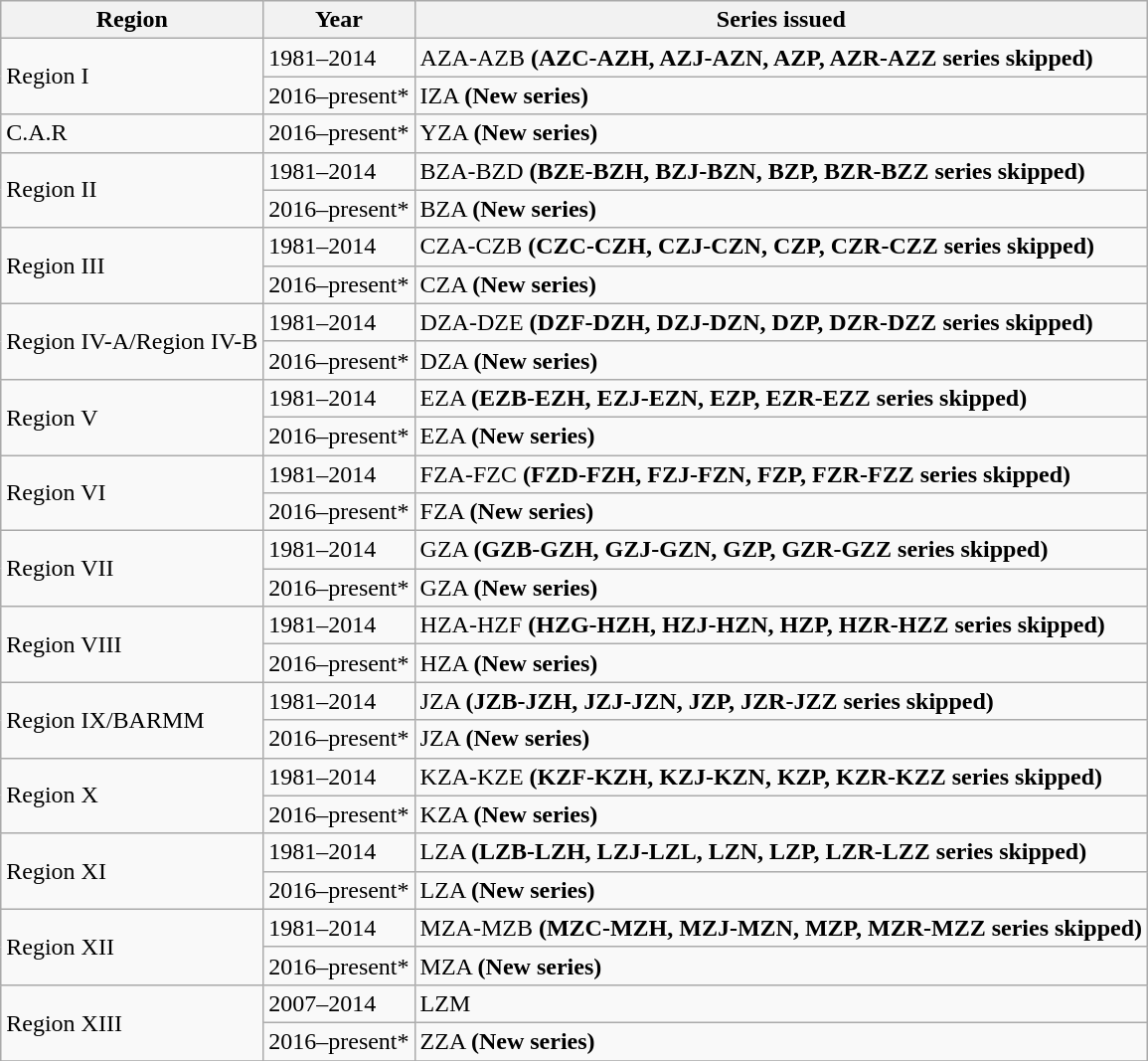<table class="wikitable">
<tr>
<th>Region</th>
<th>Year</th>
<th>Series issued</th>
</tr>
<tr>
<td rowspan="2">Region I</td>
<td>1981–2014</td>
<td>AZA-AZB <strong>(AZC-AZH, AZJ-AZN, AZP, AZR-AZZ series skipped)</strong></td>
</tr>
<tr>
<td>2016–present*</td>
<td>IZA <strong>(New series)</strong></td>
</tr>
<tr>
<td rowspan="1">C.A.R</td>
<td>2016–present*</td>
<td>YZA <strong>(New series)</strong></td>
</tr>
<tr>
<td rowspan="2">Region II</td>
<td>1981–2014</td>
<td>BZA-BZD <strong>(BZE-BZH, BZJ-BZN, BZP, BZR-BZZ series skipped)</strong></td>
</tr>
<tr>
<td>2016–present*</td>
<td>BZA <strong>(New series)</strong></td>
</tr>
<tr>
<td rowspan="2">Region III</td>
<td>1981–2014</td>
<td>CZA-CZB <strong>(CZC-CZH, CZJ-CZN, CZP, CZR-CZZ series skipped)</strong></td>
</tr>
<tr>
<td>2016–present*</td>
<td>CZA <strong>(New series)</strong></td>
</tr>
<tr>
<td rowspan="2">Region IV-A/Region IV-B</td>
<td>1981–2014</td>
<td>DZA-DZE <strong>(DZF-DZH, DZJ-DZN, DZP, DZR-DZZ series skipped)</strong></td>
</tr>
<tr>
<td>2016–present*</td>
<td>DZA <strong>(New series)</strong></td>
</tr>
<tr>
<td rowspan="2">Region V</td>
<td>1981–2014</td>
<td>EZA <strong>(EZB-EZH, EZJ-EZN, EZP, EZR-EZZ series skipped)</strong></td>
</tr>
<tr>
<td>2016–present*</td>
<td>EZA <strong>(New series)</strong></td>
</tr>
<tr>
<td rowspan="2">Region VI</td>
<td>1981–2014</td>
<td>FZA-FZC <strong>(FZD-FZH, FZJ-FZN, FZP, FZR-FZZ series skipped)</strong></td>
</tr>
<tr>
<td>2016–present*</td>
<td>FZA <strong>(New series)</strong></td>
</tr>
<tr>
<td rowspan="2">Region VII</td>
<td>1981–2014</td>
<td>GZA <strong>(GZB-GZH, GZJ-GZN, GZP, GZR-GZZ series skipped)</strong></td>
</tr>
<tr>
<td>2016–present*</td>
<td>GZA <strong>(New series)</strong></td>
</tr>
<tr>
<td rowspan="2">Region VIII</td>
<td>1981–2014</td>
<td>HZA-HZF <strong>(HZG-HZH, HZJ-HZN, HZP, HZR-HZZ series skipped)</strong></td>
</tr>
<tr>
<td>2016–present*</td>
<td>HZA <strong>(New series)</strong></td>
</tr>
<tr>
<td rowspan="2">Region IX/BARMM</td>
<td>1981–2014</td>
<td>JZA <strong>(JZB-JZH, JZJ-JZN, JZP, JZR-JZZ series skipped)</strong></td>
</tr>
<tr>
<td>2016–present*</td>
<td>JZA <strong>(New series)</strong></td>
</tr>
<tr>
<td rowspan="2">Region X</td>
<td>1981–2014</td>
<td>KZA-KZE <strong>(KZF-KZH, KZJ-KZN, KZP, KZR-KZZ series skipped)</strong></td>
</tr>
<tr>
<td>2016–present*</td>
<td>KZA <strong>(New series)</strong></td>
</tr>
<tr>
<td rowspan="2">Region XI</td>
<td>1981–2014</td>
<td>LZA <strong>(LZB-LZH, LZJ-LZL, LZN, LZP, LZR-LZZ series skipped)</strong></td>
</tr>
<tr>
<td>2016–present*</td>
<td>LZA <strong>(New series)</strong></td>
</tr>
<tr>
<td rowspan="2">Region XII</td>
<td>1981–2014</td>
<td>MZA-MZB <strong>(MZC-MZH, MZJ-MZN, MZP, MZR-MZZ series skipped)</strong></td>
</tr>
<tr>
<td>2016–present*</td>
<td>MZA <strong>(New series)</strong></td>
</tr>
<tr>
<td rowspan="2">Region XIII</td>
<td>2007–2014</td>
<td>LZM</td>
</tr>
<tr>
<td>2016–present*</td>
<td>ZZA <strong>(New series)</strong></td>
</tr>
<tr>
</tr>
</table>
